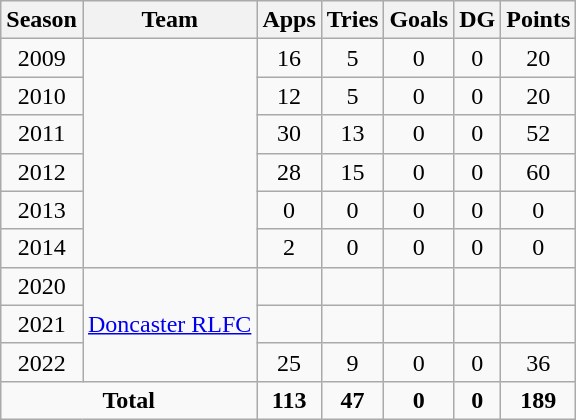<table class="wikitable" style="text-align:center;">
<tr>
<th>Season</th>
<th>Team</th>
<th>Apps</th>
<th>Tries</th>
<th>Goals</th>
<th>DG</th>
<th>Points</th>
</tr>
<tr>
<td>2009</td>
<td rowspan="6"></td>
<td>16</td>
<td>5</td>
<td>0</td>
<td>0</td>
<td>20</td>
</tr>
<tr>
<td>2010</td>
<td>12</td>
<td>5</td>
<td>0</td>
<td>0</td>
<td>20</td>
</tr>
<tr>
<td>2011</td>
<td>30</td>
<td>13</td>
<td>0</td>
<td>0</td>
<td>52</td>
</tr>
<tr>
<td>2012</td>
<td>28</td>
<td>15</td>
<td>0</td>
<td>0</td>
<td>60</td>
</tr>
<tr>
<td>2013</td>
<td>0</td>
<td>0</td>
<td>0</td>
<td>0</td>
<td>0</td>
</tr>
<tr>
<td>2014</td>
<td>2</td>
<td>0</td>
<td>0</td>
<td>0</td>
<td>0</td>
</tr>
<tr>
<td>2020</td>
<td rowspan="3"><a href='#'>Doncaster RLFC</a></td>
<td></td>
<td></td>
<td></td>
<td></td>
<td></td>
</tr>
<tr>
<td>2021</td>
<td></td>
<td></td>
<td></td>
<td></td>
<td></td>
</tr>
<tr>
<td>2022</td>
<td>25</td>
<td>9</td>
<td>0</td>
<td>0</td>
<td>36</td>
</tr>
<tr>
<td colspan="2"><strong>Total</strong></td>
<td><strong>113</strong></td>
<td><strong>47</strong></td>
<td><strong>0</strong></td>
<td><strong>0</strong></td>
<td><strong>189</strong></td>
</tr>
</table>
